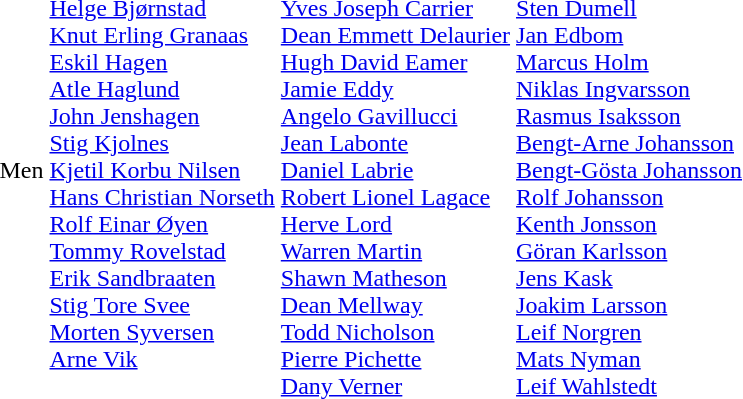<table>
<tr>
<td>Men</td>
<td valign=top><br><br><a href='#'>Helge Bjørnstad</a> <br>
<a href='#'>Knut Erling Granaas</a> <br>
<a href='#'>Eskil Hagen</a> <br>
<a href='#'>Atle Haglund</a> <br>
<a href='#'>John Jenshagen</a> <br>
<a href='#'>Stig Kjolnes</a> <br>
<a href='#'>Kjetil Korbu Nilsen</a> <br>
<a href='#'>Hans Christian Norseth</a> <br>
<a href='#'>Rolf Einar Øyen</a> <br>
<a href='#'>Tommy Rovelstad</a> <br>
<a href='#'>Erik Sandbraaten</a> <br>
<a href='#'>Stig Tore Svee</a> <br>
<a href='#'>Morten Syversen</a> <br>
<a href='#'>Arne Vik</a></td>
<td valign=top><br><br><a href='#'>Yves Joseph Carrier</a> <br>
<a href='#'>Dean Emmett Delaurier</a> <br>
<a href='#'>Hugh David Eamer</a> <br>
<a href='#'>Jamie Eddy</a> <br>
<a href='#'>Angelo Gavillucci</a> <br>
<a href='#'>Jean Labonte</a> <br>
<a href='#'>Daniel Labrie</a> <br>
<a href='#'>Robert Lionel Lagace</a> <br>
<a href='#'>Herve Lord</a> <br>
<a href='#'>Warren Martin</a> <br>
<a href='#'>Shawn Matheson</a> <br>
<a href='#'>Dean Mellway</a> <br>
<a href='#'>Todd Nicholson</a> <br>
<a href='#'>Pierre Pichette</a> <br>
<a href='#'>Dany Verner</a></td>
<td valign=top><br><br><a href='#'>Sten Dumell</a> <br>
<a href='#'>Jan Edbom</a> <br>
<a href='#'>Marcus Holm</a> <br>
<a href='#'>Niklas Ingvarsson</a> <br>
<a href='#'>Rasmus Isaksson</a> <br>
<a href='#'>Bengt-Arne Johansson</a> <br>
<a href='#'>Bengt-Gösta Johansson</a> <br>
<a href='#'>Rolf Johansson</a> <br>
<a href='#'>Kenth Jonsson</a> <br>
<a href='#'>Göran Karlsson</a> <br>
<a href='#'>Jens Kask</a> <br>
<a href='#'>Joakim Larsson</a> <br>
<a href='#'>Leif Norgren</a> <br>
<a href='#'>Mats Nyman</a> <br>
<a href='#'>Leif Wahlstedt</a></td>
</tr>
</table>
